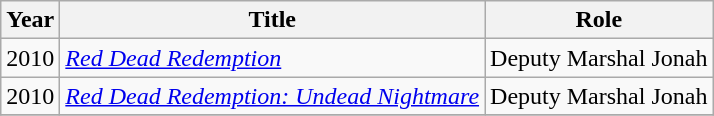<table class="wikitable sortable">
<tr>
<th>Year</th>
<th>Title</th>
<th>Role</th>
</tr>
<tr>
<td>2010</td>
<td><em><a href='#'>Red Dead Redemption</a></em></td>
<td>Deputy Marshal Jonah</td>
</tr>
<tr>
<td>2010</td>
<td><em><a href='#'>Red Dead Redemption: Undead Nightmare</a></em></td>
<td>Deputy Marshal Jonah</td>
</tr>
<tr>
</tr>
</table>
